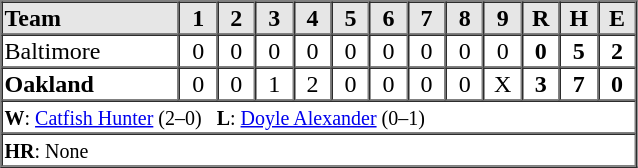<table border=1 cellspacing=0 width=425 style="margin-left:3em;">
<tr style="text-align:center; background-color:#e6e6e6;">
<th align=left width=28%>Team</th>
<th width=6%>1</th>
<th width=6%>2</th>
<th width=6%>3</th>
<th width=6%>4</th>
<th width=6%>5</th>
<th width=6%>6</th>
<th width=6%>7</th>
<th width=6%>8</th>
<th width=6%>9</th>
<th width=6%>R</th>
<th width=6%>H</th>
<th width=6%>E</th>
</tr>
<tr style="text-align:center;">
<td align=left>Baltimore</td>
<td>0</td>
<td>0</td>
<td>0</td>
<td>0</td>
<td>0</td>
<td>0</td>
<td>0</td>
<td>0</td>
<td>0</td>
<td><strong>0</strong></td>
<td><strong>5</strong></td>
<td><strong>2</strong></td>
</tr>
<tr style="text-align:center;">
<td align=left><strong>Oakland</strong></td>
<td>0</td>
<td>0</td>
<td>1</td>
<td>2</td>
<td>0</td>
<td>0</td>
<td>0</td>
<td>0</td>
<td>X</td>
<td><strong>3</strong></td>
<td><strong>7</strong></td>
<td><strong>0</strong></td>
</tr>
<tr style="text-align:left;">
<td colspan=13><small><strong>W</strong>: <a href='#'>Catfish Hunter</a> (2–0)   <strong>L</strong>: <a href='#'>Doyle Alexander</a> (0–1)</small></td>
</tr>
<tr style="text-align:left;">
<td colspan=13><small><strong>HR</strong>: None</small></td>
</tr>
</table>
